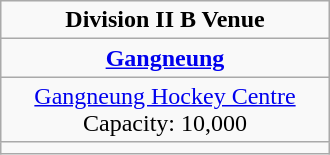<table class="wikitable floatright" style="text-align:center;" width=220px>
<tr>
<td><strong>Division II B Venue</strong></td>
</tr>
<tr>
<td width=220px><strong><a href='#'>Gangneung</a></strong></td>
</tr>
<tr>
<td><a href='#'>Gangneung Hockey Centre</a><br>Capacity: 10,000</td>
</tr>
<tr>
<td></td>
</tr>
</table>
